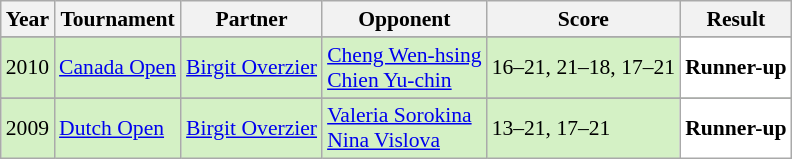<table class="sortable wikitable" style="font-size: 90%;">
<tr>
<th>Year</th>
<th>Tournament</th>
<th>Partner</th>
<th>Opponent</th>
<th>Score</th>
<th>Result</th>
</tr>
<tr>
</tr>
<tr style="background:#D4F1C5">
<td align="center">2010</td>
<td align="left"><a href='#'>Canada Open</a></td>
<td align="left"> <a href='#'>Birgit Overzier</a></td>
<td align="left"> <a href='#'>Cheng Wen-hsing</a><br> <a href='#'>Chien Yu-chin</a></td>
<td align="left">16–21, 21–18, 17–21</td>
<td style="text-align:left; background:white"> <strong>Runner-up</strong></td>
</tr>
<tr>
</tr>
<tr style="background:#D4F1C5">
<td align="center">2009</td>
<td align="left"><a href='#'>Dutch Open</a></td>
<td align="left"> <a href='#'>Birgit Overzier</a></td>
<td align="left"> <a href='#'>Valeria Sorokina</a><br> <a href='#'>Nina Vislova</a></td>
<td align="left">13–21, 17–21</td>
<td style="text-align:left; background:white"> <strong>Runner-up</strong></td>
</tr>
</table>
